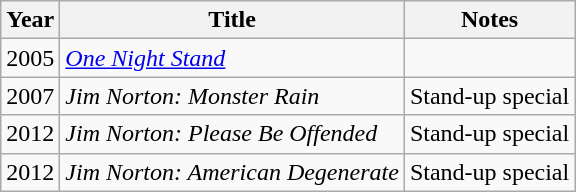<table class="wikitable sortable plainrwheaders">
<tr>
<th>Year</th>
<th>Title</th>
<th class="unsortable">Notes</th>
</tr>
<tr>
<td>2005</td>
<td><em><a href='#'>One Night Stand</a></em></td>
<td></td>
</tr>
<tr>
<td>2007</td>
<td><em>Jim Norton: Monster Rain</em></td>
<td>Stand-up special</td>
</tr>
<tr>
<td>2012</td>
<td><em>Jim Norton: Please Be Offended</em></td>
<td>Stand-up special</td>
</tr>
<tr>
<td>2012</td>
<td><em>Jim Norton: American Degenerate</em></td>
<td>Stand-up special</td>
</tr>
</table>
